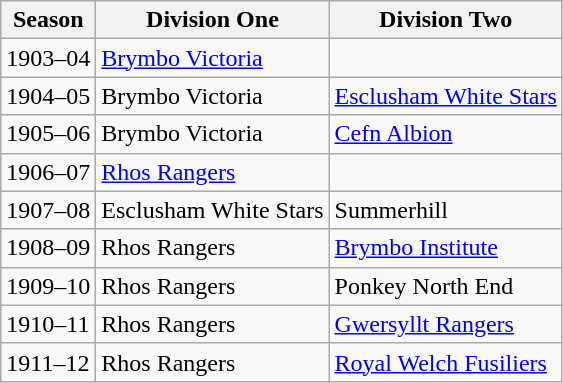<table class="wikitable">
<tr>
<th>Season</th>
<th>Division One</th>
<th>Division Two</th>
</tr>
<tr>
<td>1903–04</td>
<td><a href='#'>Brymbo Victoria</a></td>
<td></td>
</tr>
<tr>
<td>1904–05</td>
<td>Brymbo Victoria</td>
<td><a href='#'>Esclusham White Stars</a></td>
</tr>
<tr>
<td>1905–06</td>
<td>Brymbo Victoria</td>
<td><a href='#'>Cefn Albion</a></td>
</tr>
<tr>
<td>1906–07</td>
<td><a href='#'>Rhos Rangers</a></td>
<td></td>
</tr>
<tr>
<td>1907–08</td>
<td>Esclusham White Stars</td>
<td>Summerhill</td>
</tr>
<tr>
<td>1908–09</td>
<td>Rhos Rangers</td>
<td><a href='#'>Brymbo Institute</a></td>
</tr>
<tr>
<td>1909–10</td>
<td>Rhos Rangers</td>
<td>Ponkey North End</td>
</tr>
<tr>
<td>1910–11</td>
<td>Rhos Rangers</td>
<td><a href='#'>Gwersyllt Rangers</a></td>
</tr>
<tr>
<td>1911–12</td>
<td>Rhos Rangers</td>
<td><a href='#'>Royal Welch Fusiliers</a></td>
</tr>
</table>
